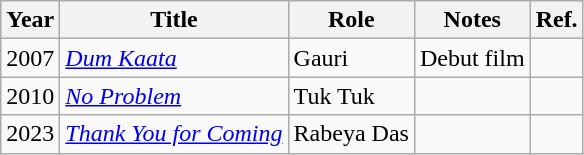<table class="wikitable sortable">
<tr>
<th scope="col">Year</th>
<th scope="col">Title</th>
<th scope="col">Role</th>
<th scope="col">Notes</th>
<th scope="col">Ref.</th>
</tr>
<tr>
<td>2007</td>
<td><em><a href='#'>Dum Kaata</a></em></td>
<td>Gauri</td>
<td>Debut film</td>
<td></td>
</tr>
<tr>
<td>2010</td>
<td><em><a href='#'>No Problem</a></em></td>
<td>Tuk Tuk</td>
<td></td>
<td></td>
</tr>
<tr>
<td>2023</td>
<td><em><a href='#'>Thank You for Coming</a></em></td>
<td>Rabeya Das</td>
<td></td>
<td></td>
</tr>
</table>
